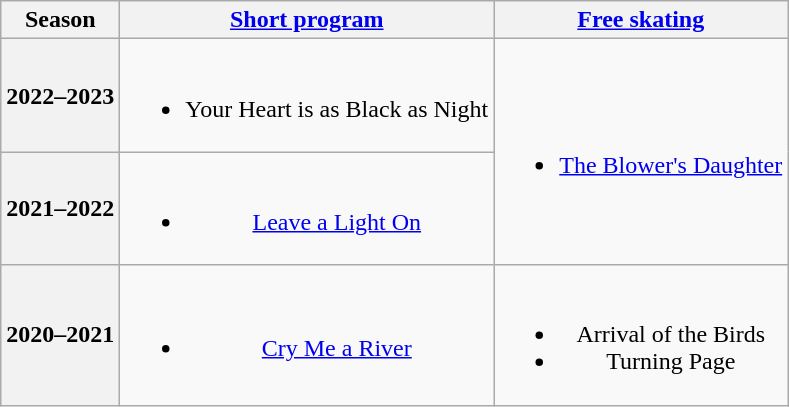<table class=wikitable style=text-align:center>
<tr>
<th>Season</th>
<th><a href='#'>Short program</a></th>
<th><a href='#'>Free skating</a></th>
</tr>
<tr>
<th>2022–2023 <br> </th>
<td><br><ul><li>Your Heart is as Black as Night <br> </li></ul></td>
<td rowspan=2><br><ul><li><a href='#'>The Blower's Daughter</a> <br></li></ul></td>
</tr>
<tr>
<th>2021–2022 <br> </th>
<td><br><ul><li><a href='#'>Leave a Light On</a> <br></li></ul></td>
</tr>
<tr>
<th>2020–2021 <br> </th>
<td><br><ul><li><a href='#'>Cry Me a River</a> <br></li></ul></td>
<td><br><ul><li>Arrival of the Birds <br></li><li>Turning Page <br></li></ul></td>
</tr>
</table>
